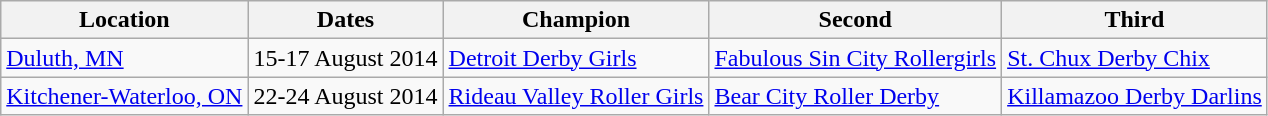<table class="wikitable sortable">
<tr>
<th>Location</th>
<th>Dates</th>
<th>Champion</th>
<th>Second</th>
<th>Third</th>
</tr>
<tr>
<td><a href='#'>Duluth, MN</a></td>
<td>15-17 August 2014</td>
<td><a href='#'>Detroit Derby Girls</a></td>
<td><a href='#'>Fabulous Sin City Rollergirls</a></td>
<td><a href='#'>St. Chux Derby Chix</a></td>
</tr>
<tr>
<td><a href='#'>Kitchener-Waterloo, ON</a></td>
<td>22-24 August 2014</td>
<td><a href='#'>Rideau Valley Roller Girls</a></td>
<td><a href='#'>Bear City Roller Derby</a></td>
<td><a href='#'>Killamazoo Derby Darlins</a></td>
</tr>
</table>
